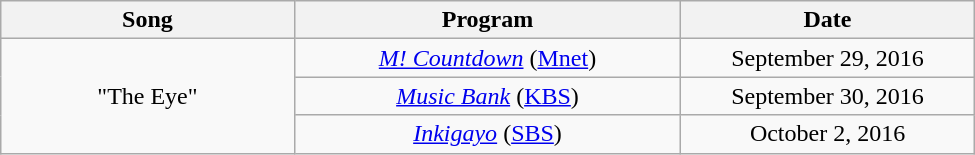<table class="wikitable" style="text-align:center; width:650px;">
<tr>
<th style="width:150px;">Song</th>
<th style="width:200px;">Program</th>
<th style="width:150px;">Date</th>
</tr>
<tr>
<td rowspan="3">"The Eye"</td>
<td><em><a href='#'>M! Countdown</a></em> (<a href='#'>Mnet</a>)</td>
<td>September 29, 2016</td>
</tr>
<tr>
<td><em><a href='#'>Music Bank</a></em> (<a href='#'>KBS</a>)</td>
<td>September 30, 2016</td>
</tr>
<tr>
<td><em><a href='#'>Inkigayo</a></em> (<a href='#'>SBS</a>)</td>
<td>October 2, 2016</td>
</tr>
</table>
